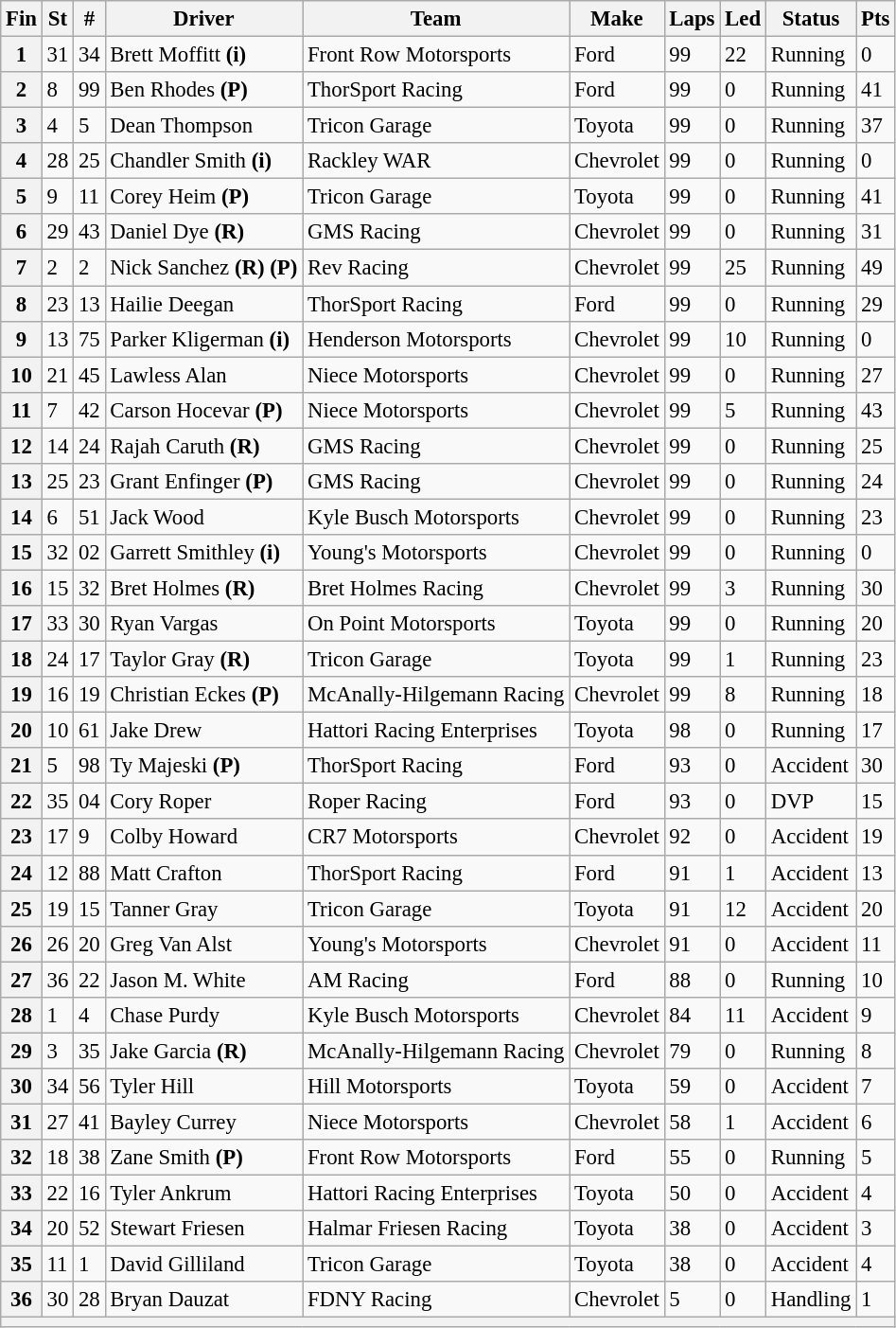<table class="wikitable" style="font-size:95%">
<tr>
<th>Fin</th>
<th>St</th>
<th>#</th>
<th>Driver</th>
<th>Team</th>
<th>Make</th>
<th>Laps</th>
<th>Led</th>
<th>Status</th>
<th>Pts</th>
</tr>
<tr>
<th>1</th>
<td>31</td>
<td>34</td>
<td>Brett Moffitt <strong>(i)</strong></td>
<td>Front Row Motorsports</td>
<td>Ford</td>
<td>99</td>
<td>22</td>
<td>Running</td>
<td>0</td>
</tr>
<tr>
<th>2</th>
<td>8</td>
<td>99</td>
<td>Ben Rhodes <strong>(P)</strong></td>
<td>ThorSport Racing</td>
<td>Ford</td>
<td>99</td>
<td>0</td>
<td>Running</td>
<td>41</td>
</tr>
<tr>
<th>3</th>
<td>4</td>
<td>5</td>
<td>Dean Thompson</td>
<td>Tricon Garage</td>
<td>Toyota</td>
<td>99</td>
<td>0</td>
<td>Running</td>
<td>37</td>
</tr>
<tr>
<th>4</th>
<td>28</td>
<td>25</td>
<td>Chandler Smith <strong>(i)</strong></td>
<td>Rackley WAR</td>
<td>Chevrolet</td>
<td>99</td>
<td>0</td>
<td>Running</td>
<td>0</td>
</tr>
<tr>
<th>5</th>
<td>9</td>
<td>11</td>
<td>Corey Heim <strong>(P)</strong></td>
<td>Tricon Garage</td>
<td>Toyota</td>
<td>99</td>
<td>0</td>
<td>Running</td>
<td>41</td>
</tr>
<tr>
<th>6</th>
<td>29</td>
<td>43</td>
<td>Daniel Dye <strong>(R)</strong></td>
<td>GMS Racing</td>
<td>Chevrolet</td>
<td>99</td>
<td>0</td>
<td>Running</td>
<td>31</td>
</tr>
<tr>
<th>7</th>
<td>2</td>
<td>2</td>
<td>Nick Sanchez <strong>(R)</strong> <strong>(P)</strong></td>
<td>Rev Racing</td>
<td>Chevrolet</td>
<td>99</td>
<td>25</td>
<td>Running</td>
<td>49</td>
</tr>
<tr>
<th>8</th>
<td>23</td>
<td>13</td>
<td>Hailie Deegan</td>
<td>ThorSport Racing</td>
<td>Ford</td>
<td>99</td>
<td>0</td>
<td>Running</td>
<td>29</td>
</tr>
<tr>
<th>9</th>
<td>13</td>
<td>75</td>
<td>Parker Kligerman <strong>(i)</strong></td>
<td>Henderson Motorsports</td>
<td>Chevrolet</td>
<td>99</td>
<td>10</td>
<td>Running</td>
<td>0</td>
</tr>
<tr>
<th>10</th>
<td>21</td>
<td>45</td>
<td>Lawless Alan</td>
<td>Niece Motorsports</td>
<td>Chevrolet</td>
<td>99</td>
<td>0</td>
<td>Running</td>
<td>27</td>
</tr>
<tr>
<th>11</th>
<td>7</td>
<td>42</td>
<td>Carson Hocevar <strong>(P)</strong></td>
<td>Niece Motorsports</td>
<td>Chevrolet</td>
<td>99</td>
<td>5</td>
<td>Running</td>
<td>43</td>
</tr>
<tr>
<th>12</th>
<td>14</td>
<td>24</td>
<td>Rajah Caruth <strong>(R)</strong></td>
<td>GMS Racing</td>
<td>Chevrolet</td>
<td>99</td>
<td>0</td>
<td>Running</td>
<td>25</td>
</tr>
<tr>
<th>13</th>
<td>25</td>
<td>23</td>
<td>Grant Enfinger <strong>(P)</strong></td>
<td>GMS Racing</td>
<td>Chevrolet</td>
<td>99</td>
<td>0</td>
<td>Running</td>
<td>24</td>
</tr>
<tr>
<th>14</th>
<td>6</td>
<td>51</td>
<td>Jack Wood</td>
<td>Kyle Busch Motorsports</td>
<td>Chevrolet</td>
<td>99</td>
<td>0</td>
<td>Running</td>
<td>23</td>
</tr>
<tr>
<th>15</th>
<td>32</td>
<td>02</td>
<td>Garrett Smithley <strong>(i)</strong></td>
<td>Young's Motorsports</td>
<td>Chevrolet</td>
<td>99</td>
<td>0</td>
<td>Running</td>
<td>0</td>
</tr>
<tr>
<th>16</th>
<td>15</td>
<td>32</td>
<td>Bret Holmes <strong>(R)</strong></td>
<td>Bret Holmes Racing</td>
<td>Chevrolet</td>
<td>99</td>
<td>3</td>
<td>Running</td>
<td>30</td>
</tr>
<tr>
<th>17</th>
<td>33</td>
<td>30</td>
<td>Ryan Vargas</td>
<td>On Point Motorsports</td>
<td>Toyota</td>
<td>99</td>
<td>0</td>
<td>Running</td>
<td>20</td>
</tr>
<tr>
<th>18</th>
<td>24</td>
<td>17</td>
<td>Taylor Gray <strong>(R)</strong></td>
<td>Tricon Garage</td>
<td>Toyota</td>
<td>99</td>
<td>1</td>
<td>Running</td>
<td>23</td>
</tr>
<tr>
<th>19</th>
<td>16</td>
<td>19</td>
<td>Christian Eckes <strong>(P)</strong></td>
<td>McAnally-Hilgemann Racing</td>
<td>Chevrolet</td>
<td>99</td>
<td>8</td>
<td>Running</td>
<td>18</td>
</tr>
<tr>
<th>20</th>
<td>10</td>
<td>61</td>
<td>Jake Drew</td>
<td>Hattori Racing Enterprises</td>
<td>Toyota</td>
<td>98</td>
<td>0</td>
<td>Running</td>
<td>17</td>
</tr>
<tr>
<th>21</th>
<td>5</td>
<td>98</td>
<td>Ty Majeski <strong>(P)</strong></td>
<td>ThorSport Racing</td>
<td>Ford</td>
<td>93</td>
<td>0</td>
<td>Accident</td>
<td>30</td>
</tr>
<tr>
<th>22</th>
<td>35</td>
<td>04</td>
<td>Cory Roper</td>
<td>Roper Racing</td>
<td>Ford</td>
<td>93</td>
<td>0</td>
<td>DVP</td>
<td>15</td>
</tr>
<tr>
<th>23</th>
<td>17</td>
<td>9</td>
<td>Colby Howard</td>
<td>CR7 Motorsports</td>
<td>Chevrolet</td>
<td>92</td>
<td>0</td>
<td>Accident</td>
<td>19</td>
</tr>
<tr>
<th>24</th>
<td>12</td>
<td>88</td>
<td>Matt Crafton</td>
<td>ThorSport Racing</td>
<td>Ford</td>
<td>91</td>
<td>1</td>
<td>Accident</td>
<td>13</td>
</tr>
<tr>
<th>25</th>
<td>19</td>
<td>15</td>
<td>Tanner Gray</td>
<td>Tricon Garage</td>
<td>Toyota</td>
<td>91</td>
<td>12</td>
<td>Accident</td>
<td>20</td>
</tr>
<tr>
<th>26</th>
<td>26</td>
<td>20</td>
<td>Greg Van Alst</td>
<td>Young's Motorsports</td>
<td>Chevrolet</td>
<td>91</td>
<td>0</td>
<td>Accident</td>
<td>11</td>
</tr>
<tr>
<th>27</th>
<td>36</td>
<td>22</td>
<td>Jason M. White</td>
<td>AM Racing</td>
<td>Ford</td>
<td>88</td>
<td>0</td>
<td>Running</td>
<td>10</td>
</tr>
<tr>
<th>28</th>
<td>1</td>
<td>4</td>
<td>Chase Purdy</td>
<td>Kyle Busch Motorsports</td>
<td>Chevrolet</td>
<td>84</td>
<td>11</td>
<td>Accident</td>
<td>9</td>
</tr>
<tr>
<th>29</th>
<td>3</td>
<td>35</td>
<td>Jake Garcia <strong>(R)</strong></td>
<td>McAnally-Hilgemann Racing</td>
<td>Chevrolet</td>
<td>79</td>
<td>0</td>
<td>Running</td>
<td>8</td>
</tr>
<tr>
<th>30</th>
<td>34</td>
<td>56</td>
<td>Tyler Hill</td>
<td>Hill Motorsports</td>
<td>Toyota</td>
<td>59</td>
<td>0</td>
<td>Accident</td>
<td>7</td>
</tr>
<tr>
<th>31</th>
<td>27</td>
<td>41</td>
<td>Bayley Currey</td>
<td>Niece Motorsports</td>
<td>Chevrolet</td>
<td>58</td>
<td>1</td>
<td>Accident</td>
<td>6</td>
</tr>
<tr>
<th>32</th>
<td>18</td>
<td>38</td>
<td>Zane Smith <strong>(P)</strong></td>
<td>Front Row Motorsports</td>
<td>Ford</td>
<td>55</td>
<td>0</td>
<td>Running</td>
<td>5</td>
</tr>
<tr>
<th>33</th>
<td>22</td>
<td>16</td>
<td>Tyler Ankrum</td>
<td>Hattori Racing Enterprises</td>
<td>Toyota</td>
<td>50</td>
<td>0</td>
<td>Accident</td>
<td>4</td>
</tr>
<tr>
<th>34</th>
<td>20</td>
<td>52</td>
<td>Stewart Friesen</td>
<td>Halmar Friesen Racing</td>
<td>Toyota</td>
<td>38</td>
<td>0</td>
<td>Accident</td>
<td>3</td>
</tr>
<tr>
<th>35</th>
<td>11</td>
<td>1</td>
<td>David Gilliland</td>
<td>Tricon Garage</td>
<td>Toyota</td>
<td>38</td>
<td>0</td>
<td>Accident</td>
<td>4</td>
</tr>
<tr>
<th>36</th>
<td>30</td>
<td>28</td>
<td>Bryan Dauzat</td>
<td>FDNY Racing</td>
<td>Chevrolet</td>
<td>5</td>
<td>0</td>
<td>Handling</td>
<td>1</td>
</tr>
<tr>
<th colspan="10"></th>
</tr>
</table>
